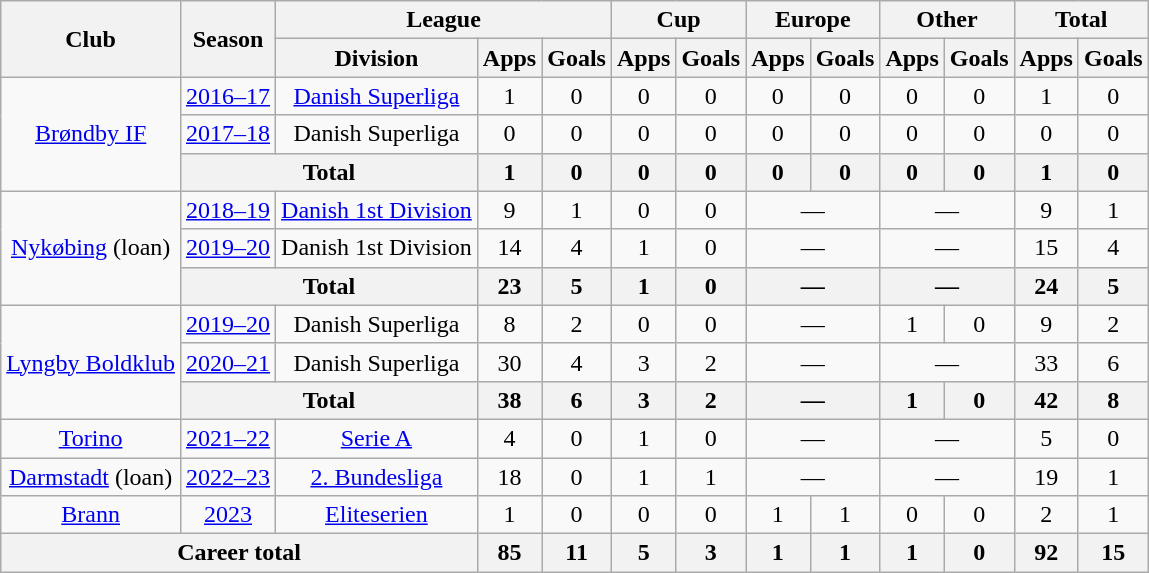<table class="wikitable" style="text-align: center">
<tr>
<th rowspan="2">Club</th>
<th rowspan="2">Season</th>
<th colspan="3">League</th>
<th colspan="2">Cup</th>
<th colspan="2">Europe</th>
<th colspan="2">Other</th>
<th colspan="2">Total</th>
</tr>
<tr>
<th>Division</th>
<th>Apps</th>
<th>Goals</th>
<th>Apps</th>
<th>Goals</th>
<th>Apps</th>
<th>Goals</th>
<th>Apps</th>
<th>Goals</th>
<th>Apps</th>
<th>Goals</th>
</tr>
<tr>
<td rowspan="3"><a href='#'>Brøndby IF</a></td>
<td><a href='#'>2016–17</a></td>
<td><a href='#'>Danish Superliga</a></td>
<td>1</td>
<td>0</td>
<td>0</td>
<td>0</td>
<td>0</td>
<td>0</td>
<td>0</td>
<td>0</td>
<td>1</td>
<td>0</td>
</tr>
<tr>
<td><a href='#'>2017–18</a></td>
<td>Danish Superliga</td>
<td>0</td>
<td>0</td>
<td>0</td>
<td>0</td>
<td>0</td>
<td>0</td>
<td>0</td>
<td>0</td>
<td>0</td>
<td>0</td>
</tr>
<tr>
<th colspan="2">Total</th>
<th>1</th>
<th>0</th>
<th>0</th>
<th>0</th>
<th>0</th>
<th>0</th>
<th>0</th>
<th>0</th>
<th>1</th>
<th>0</th>
</tr>
<tr>
<td rowspan="3"><a href='#'>Nykøbing</a> (loan)</td>
<td><a href='#'>2018–19</a></td>
<td><a href='#'>Danish 1st Division</a></td>
<td>9</td>
<td>1</td>
<td>0</td>
<td>0</td>
<td colspan=2>—</td>
<td colspan=2>—</td>
<td>9</td>
<td>1</td>
</tr>
<tr>
<td><a href='#'>2019–20</a></td>
<td>Danish 1st Division</td>
<td>14</td>
<td>4</td>
<td>1</td>
<td>0</td>
<td colspan=2>—</td>
<td colspan=2>—</td>
<td>15</td>
<td>4</td>
</tr>
<tr>
<th colspan="2">Total</th>
<th>23</th>
<th>5</th>
<th>1</th>
<th>0</th>
<th colspan=2>—</th>
<th colspan=2>—</th>
<th>24</th>
<th>5</th>
</tr>
<tr>
<td rowspan="3"><a href='#'>Lyngby Boldklub</a></td>
<td><a href='#'>2019–20</a></td>
<td>Danish Superliga</td>
<td>8</td>
<td>2</td>
<td>0</td>
<td>0</td>
<td colspan=2>—</td>
<td>1</td>
<td>0</td>
<td>9</td>
<td>2</td>
</tr>
<tr>
<td><a href='#'>2020–21</a></td>
<td>Danish Superliga</td>
<td>30</td>
<td>4</td>
<td>3</td>
<td>2</td>
<td colspan=2>—</td>
<td colspan=2>—</td>
<td>33</td>
<td>6</td>
</tr>
<tr>
<th colspan="2">Total</th>
<th>38</th>
<th>6</th>
<th>3</th>
<th>2</th>
<th colspan=2>—</th>
<th>1</th>
<th>0</th>
<th>42</th>
<th>8</th>
</tr>
<tr>
<td><a href='#'>Torino</a></td>
<td><a href='#'>2021–22</a></td>
<td><a href='#'>Serie A</a></td>
<td>4</td>
<td>0</td>
<td>1</td>
<td>0</td>
<td colspan=2>—</td>
<td colspan=2>—</td>
<td>5</td>
<td>0</td>
</tr>
<tr>
<td><a href='#'>Darmstadt</a> (loan)</td>
<td><a href='#'>2022–23</a></td>
<td><a href='#'>2. Bundesliga</a></td>
<td>18</td>
<td>0</td>
<td>1</td>
<td>1</td>
<td colspan=2>—</td>
<td colspan=2>—</td>
<td>19</td>
<td>1</td>
</tr>
<tr>
<td><a href='#'>Brann</a></td>
<td><a href='#'>2023</a></td>
<td><a href='#'>Eliteserien</a></td>
<td>1</td>
<td>0</td>
<td>0</td>
<td>0</td>
<td>1</td>
<td>1</td>
<td>0</td>
<td>0</td>
<td>2</td>
<td>1</td>
</tr>
<tr>
<th colspan=3>Career total</th>
<th>85</th>
<th>11</th>
<th>5</th>
<th>3</th>
<th>1</th>
<th>1</th>
<th>1</th>
<th>0</th>
<th>92</th>
<th>15</th>
</tr>
</table>
